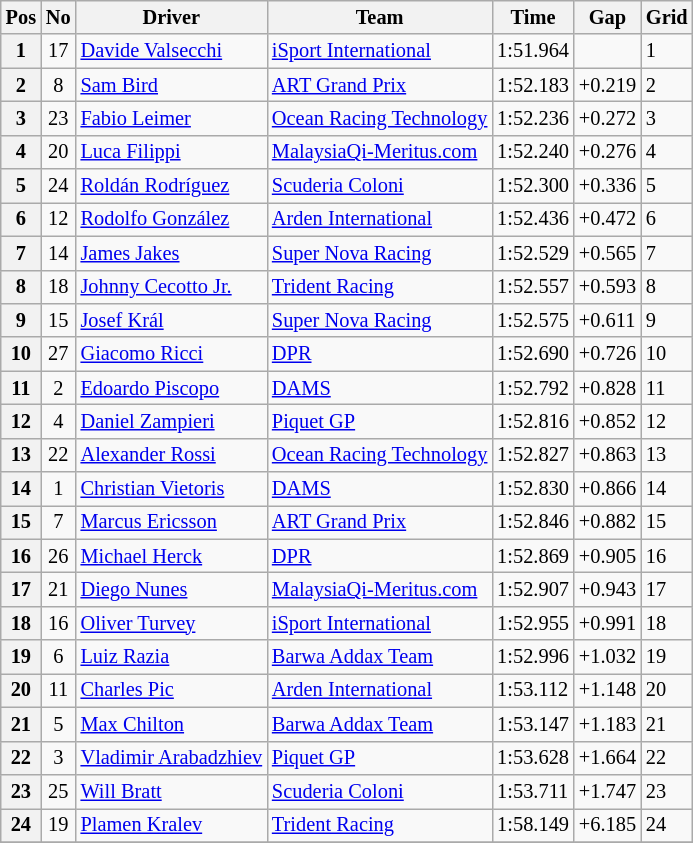<table class="wikitable" style="font-size: 85%">
<tr>
<th>Pos</th>
<th>No</th>
<th>Driver</th>
<th>Team</th>
<th>Time</th>
<th>Gap</th>
<th>Grid</th>
</tr>
<tr>
<th>1</th>
<td align="center">17</td>
<td> <a href='#'>Davide Valsecchi</a></td>
<td><a href='#'>iSport International</a></td>
<td>1:51.964</td>
<td></td>
<td>1</td>
</tr>
<tr>
<th>2</th>
<td align="center">8</td>
<td> <a href='#'>Sam Bird</a></td>
<td><a href='#'>ART Grand Prix</a></td>
<td>1:52.183</td>
<td>+0.219</td>
<td>2</td>
</tr>
<tr>
<th>3</th>
<td align="center">23</td>
<td> <a href='#'>Fabio Leimer</a></td>
<td><a href='#'>Ocean Racing Technology</a></td>
<td>1:52.236</td>
<td>+0.272</td>
<td>3</td>
</tr>
<tr>
<th>4</th>
<td align="center">20</td>
<td> <a href='#'>Luca Filippi</a></td>
<td><a href='#'>MalaysiaQi-Meritus.com</a></td>
<td>1:52.240</td>
<td>+0.276</td>
<td>4</td>
</tr>
<tr>
<th>5</th>
<td align="center">24</td>
<td> <a href='#'>Roldán Rodríguez</a></td>
<td><a href='#'>Scuderia Coloni</a></td>
<td>1:52.300</td>
<td>+0.336</td>
<td>5</td>
</tr>
<tr>
<th>6</th>
<td align="center">12</td>
<td> <a href='#'>Rodolfo González</a></td>
<td><a href='#'>Arden International</a></td>
<td>1:52.436</td>
<td>+0.472</td>
<td>6</td>
</tr>
<tr>
<th>7</th>
<td align="center">14</td>
<td> <a href='#'>James Jakes</a></td>
<td><a href='#'>Super Nova Racing</a></td>
<td>1:52.529</td>
<td>+0.565</td>
<td>7</td>
</tr>
<tr>
<th>8</th>
<td align="center">18</td>
<td> <a href='#'>Johnny Cecotto Jr.</a></td>
<td><a href='#'>Trident Racing</a></td>
<td>1:52.557</td>
<td>+0.593</td>
<td>8</td>
</tr>
<tr>
<th>9</th>
<td align="center">15</td>
<td> <a href='#'>Josef Král</a></td>
<td><a href='#'>Super Nova Racing</a></td>
<td>1:52.575</td>
<td>+0.611</td>
<td>9</td>
</tr>
<tr>
<th>10</th>
<td align="center">27</td>
<td> <a href='#'>Giacomo Ricci</a></td>
<td><a href='#'>DPR</a></td>
<td>1:52.690</td>
<td>+0.726</td>
<td>10</td>
</tr>
<tr>
<th>11</th>
<td align="center">2</td>
<td> <a href='#'>Edoardo Piscopo</a></td>
<td><a href='#'>DAMS</a></td>
<td>1:52.792</td>
<td>+0.828</td>
<td>11</td>
</tr>
<tr>
<th>12</th>
<td align="center">4</td>
<td> <a href='#'>Daniel Zampieri</a></td>
<td><a href='#'>Piquet GP</a></td>
<td>1:52.816</td>
<td>+0.852</td>
<td>12</td>
</tr>
<tr>
<th>13</th>
<td align="center">22</td>
<td> <a href='#'>Alexander Rossi</a></td>
<td><a href='#'>Ocean Racing Technology</a></td>
<td>1:52.827</td>
<td>+0.863</td>
<td>13</td>
</tr>
<tr>
<th>14</th>
<td align="center">1</td>
<td> <a href='#'>Christian Vietoris</a></td>
<td><a href='#'>DAMS</a></td>
<td>1:52.830</td>
<td>+0.866</td>
<td>14</td>
</tr>
<tr>
<th>15</th>
<td align="center">7</td>
<td> <a href='#'>Marcus Ericsson</a></td>
<td><a href='#'>ART Grand Prix</a></td>
<td>1:52.846</td>
<td>+0.882</td>
<td>15</td>
</tr>
<tr>
<th>16</th>
<td align="center">26</td>
<td> <a href='#'>Michael Herck</a></td>
<td><a href='#'>DPR</a></td>
<td>1:52.869</td>
<td>+0.905</td>
<td>16</td>
</tr>
<tr>
<th>17</th>
<td align="center">21</td>
<td> <a href='#'>Diego Nunes</a></td>
<td><a href='#'>MalaysiaQi-Meritus.com</a></td>
<td>1:52.907</td>
<td>+0.943</td>
<td>17</td>
</tr>
<tr>
<th>18</th>
<td align="center">16</td>
<td> <a href='#'>Oliver Turvey</a></td>
<td><a href='#'>iSport International</a></td>
<td>1:52.955</td>
<td>+0.991</td>
<td>18</td>
</tr>
<tr>
<th>19</th>
<td align="center">6</td>
<td> <a href='#'>Luiz Razia</a></td>
<td><a href='#'>Barwa Addax Team</a></td>
<td>1:52.996</td>
<td>+1.032</td>
<td>19</td>
</tr>
<tr>
<th>20</th>
<td align="center">11</td>
<td> <a href='#'>Charles Pic</a></td>
<td><a href='#'>Arden International</a></td>
<td>1:53.112</td>
<td>+1.148</td>
<td>20</td>
</tr>
<tr>
<th>21</th>
<td align="center">5</td>
<td> <a href='#'>Max Chilton</a></td>
<td><a href='#'>Barwa Addax Team</a></td>
<td>1:53.147</td>
<td>+1.183</td>
<td>21</td>
</tr>
<tr>
<th>22</th>
<td align="center">3</td>
<td> <a href='#'>Vladimir Arabadzhiev</a></td>
<td><a href='#'>Piquet GP</a></td>
<td>1:53.628</td>
<td>+1.664</td>
<td>22</td>
</tr>
<tr>
<th>23</th>
<td align="center">25</td>
<td> <a href='#'>Will Bratt</a></td>
<td><a href='#'>Scuderia Coloni</a></td>
<td>1:53.711</td>
<td>+1.747</td>
<td>23</td>
</tr>
<tr>
<th>24</th>
<td align="center">19</td>
<td> <a href='#'>Plamen Kralev</a></td>
<td><a href='#'>Trident Racing</a></td>
<td>1:58.149</td>
<td>+6.185</td>
<td>24</td>
</tr>
<tr>
</tr>
</table>
